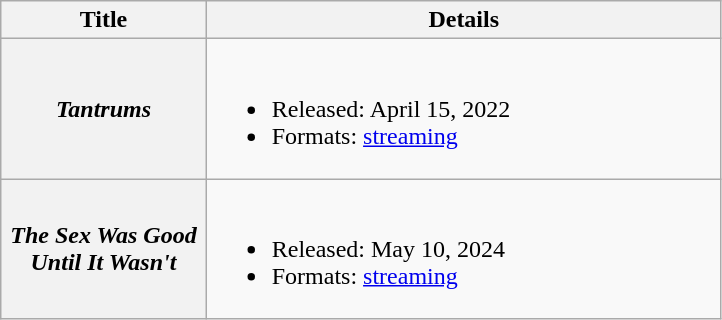<table class="wikitable plainrowheaders">
<tr>
<th scope="col" style="width:8.1em;">Title</th>
<th scope="col" style="width:21em;">Details</th>
</tr>
<tr>
<th scope="row"><em>Tantrums</em></th>
<td><br><ul><li>Released: April 15, 2022</li><li>Formats: <a href='#'>streaming</a></li></ul></td>
</tr>
<tr>
<th scope="row"><em>The Sex Was Good Until It Wasn't</em></th>
<td><br><ul><li>Released: May 10, 2024</li><li>Formats: <a href='#'>streaming</a></li></ul></td>
</tr>
</table>
